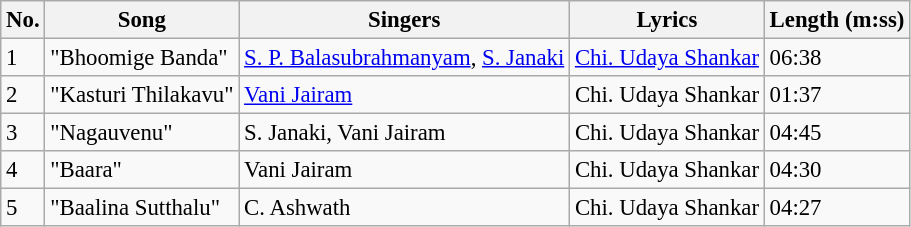<table class="wikitable" style="font-size:95%;">
<tr>
<th>No.</th>
<th>Song</th>
<th>Singers</th>
<th>Lyrics</th>
<th>Length (m:ss)</th>
</tr>
<tr>
<td>1</td>
<td>"Bhoomige Banda"</td>
<td><a href='#'>S. P. Balasubrahmanyam</a>, <a href='#'>S. Janaki</a></td>
<td><a href='#'>Chi. Udaya Shankar</a></td>
<td>06:38</td>
</tr>
<tr>
<td>2</td>
<td>"Kasturi Thilakavu"</td>
<td><a href='#'>Vani Jairam</a></td>
<td>Chi. Udaya Shankar</td>
<td>01:37</td>
</tr>
<tr>
<td>3</td>
<td>"Nagauvenu"</td>
<td>S. Janaki, Vani Jairam</td>
<td>Chi. Udaya Shankar</td>
<td>04:45</td>
</tr>
<tr>
<td>4</td>
<td>"Baara"</td>
<td>Vani Jairam</td>
<td>Chi. Udaya Shankar</td>
<td>04:30</td>
</tr>
<tr>
<td>5</td>
<td>"Baalina Sutthalu"</td>
<td>C. Ashwath</td>
<td>Chi. Udaya Shankar</td>
<td>04:27</td>
</tr>
</table>
